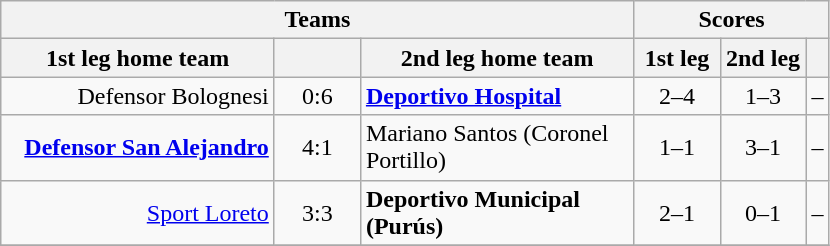<table class="wikitable" style="text-align: center;">
<tr>
<th colspan=3>Teams</th>
<th colspan=3>Scores</th>
</tr>
<tr>
<th width="175">1st leg home team</th>
<th width="50"></th>
<th width="175">2nd leg home team</th>
<th width="50">1st leg</th>
<th width="50">2nd leg</th>
<th></th>
</tr>
<tr>
<td align=right>Defensor Bolognesi</td>
<td>0:6</td>
<td align=left><strong><a href='#'>Deportivo Hospital</a></strong></td>
<td>2–4</td>
<td>1–3</td>
<td>–</td>
</tr>
<tr>
<td align=right><strong><a href='#'>Defensor San Alejandro</a></strong></td>
<td>4:1</td>
<td align=left>Mariano Santos (Coronel Portillo)</td>
<td>1–1</td>
<td>3–1</td>
<td>–</td>
</tr>
<tr>
<td align=right><a href='#'>Sport Loreto</a></td>
<td>3:3</td>
<td align=left><strong>Deportivo Municipal (Purús)</strong></td>
<td>2–1</td>
<td>0–1</td>
<td>–</td>
</tr>
<tr>
</tr>
</table>
